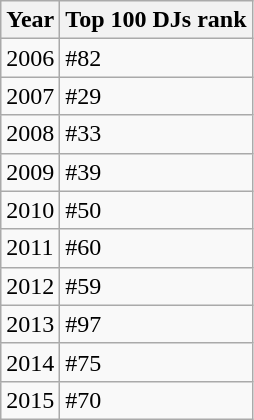<table class="wikitable">
<tr>
<th>Year</th>
<th>Top 100 DJs rank</th>
</tr>
<tr>
<td>2006</td>
<td>#82</td>
</tr>
<tr>
<td>2007</td>
<td>#29</td>
</tr>
<tr>
<td>2008</td>
<td>#33</td>
</tr>
<tr>
<td>2009</td>
<td>#39</td>
</tr>
<tr>
<td>2010</td>
<td>#50</td>
</tr>
<tr>
<td>2011</td>
<td>#60</td>
</tr>
<tr>
<td>2012</td>
<td>#59</td>
</tr>
<tr>
<td>2013</td>
<td>#97</td>
</tr>
<tr>
<td>2014</td>
<td>#75</td>
</tr>
<tr>
<td>2015</td>
<td>#70</td>
</tr>
</table>
